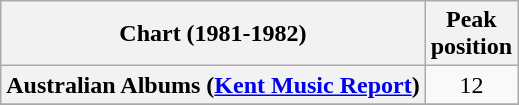<table class="wikitable plainrowheaders sortable">
<tr>
<th>Chart (1981-1982)</th>
<th>Peak<br>position</th>
</tr>
<tr>
<th scope="row">Australian Albums (<a href='#'>Kent Music Report</a>)</th>
<td align="center">12</td>
</tr>
<tr>
</tr>
<tr>
</tr>
<tr>
</tr>
<tr>
</tr>
<tr>
</tr>
<tr>
</tr>
</table>
